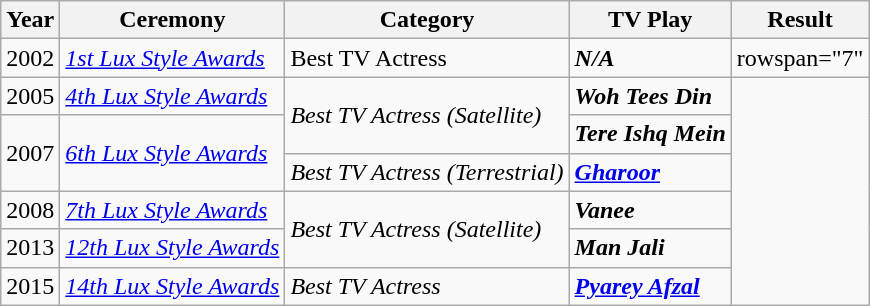<table class="wikitable style">
<tr>
<th>Year</th>
<th>Ceremony</th>
<th>Category</th>
<th>TV Play</th>
<th>Result</th>
</tr>
<tr>
<td>2002</td>
<td><em><a href='#'>1st Lux Style Awards</a></em></td>
<td>Best TV Actress</td>
<td><strong><em>N/A</em></strong></td>
<td>rowspan="7" </td>
</tr>
<tr>
<td>2005</td>
<td><em><a href='#'>4th Lux Style Awards</a></em></td>
<td rowspan="2"><em>Best TV Actress</em> <em>(Satellite)</em></td>
<td><strong><em>Woh Tees Din</em></strong></td>
</tr>
<tr>
<td rowspan="2">2007</td>
<td rowspan="2"><em><a href='#'>6th Lux Style Awards</a></em></td>
<td><strong><em>Tere Ishq Mein</em></strong></td>
</tr>
<tr>
<td><em>Best TV Actress</em> <em>(Terrestrial)</em></td>
<td><strong><em><a href='#'>Gharoor</a></em></strong></td>
</tr>
<tr>
<td>2008</td>
<td><em><a href='#'>7th Lux Style Awards</a></em></td>
<td rowspan="2"><em>Best TV Actress</em> <em>(Satellite)</em></td>
<td><strong><em>Vanee</em></strong></td>
</tr>
<tr>
<td>2013</td>
<td><em><a href='#'>12th Lux Style Awards</a></em></td>
<td><strong><em>Man Jali</em></strong></td>
</tr>
<tr>
<td>2015</td>
<td><em><a href='#'>14th Lux Style Awards</a></em></td>
<td><em>Best TV Actress</em></td>
<td><strong><em><a href='#'>Pyarey Afzal</a></em></strong></td>
</tr>
</table>
